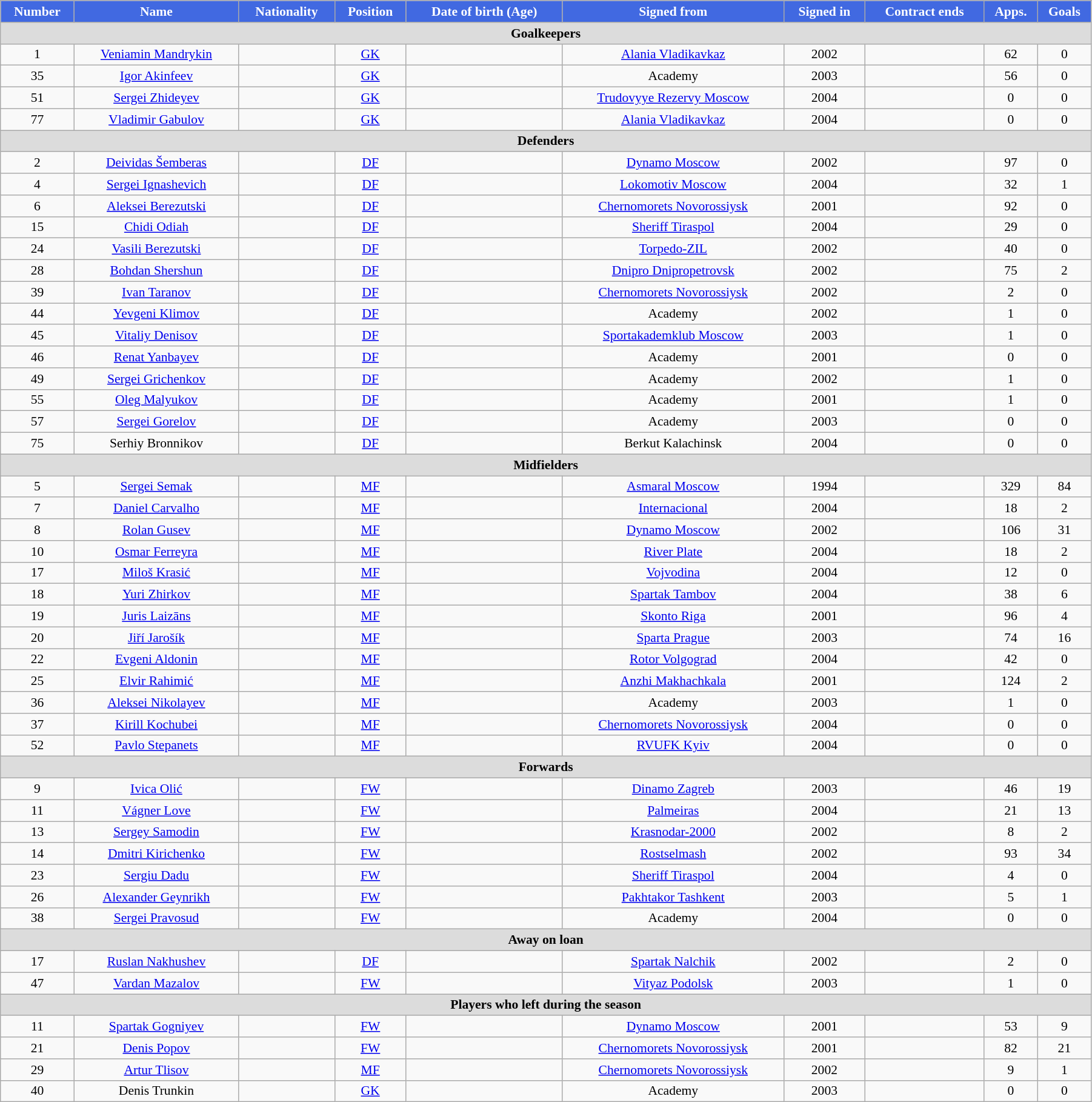<table class="wikitable"  style="text-align:center; font-size:90%; width:95%;">
<tr>
<th style="background:#4169E1; color:white; text-align:center;">Number</th>
<th style="background:#4169E1; color:white; text-align:center;">Name</th>
<th style="background:#4169E1; color:white; text-align:center;">Nationality</th>
<th style="background:#4169E1; color:white; text-align:center;">Position</th>
<th style="background:#4169E1; color:white; text-align:center;">Date of birth (Age)</th>
<th style="background:#4169E1; color:white; text-align:center;">Signed from</th>
<th style="background:#4169E1; color:white; text-align:center;">Signed in</th>
<th style="background:#4169E1; color:white; text-align:center;">Contract ends</th>
<th style="background:#4169E1; color:white; text-align:center;">Apps.</th>
<th style="background:#4169E1; color:white; text-align:center;">Goals</th>
</tr>
<tr>
<th colspan="11"  style="background:#dcdcdc; text-align:center;">Goalkeepers</th>
</tr>
<tr>
<td>1</td>
<td><a href='#'>Veniamin Mandrykin</a></td>
<td></td>
<td><a href='#'>GK</a></td>
<td></td>
<td><a href='#'>Alania Vladikavkaz</a></td>
<td>2002</td>
<td></td>
<td>62</td>
<td>0</td>
</tr>
<tr>
<td>35</td>
<td><a href='#'>Igor Akinfeev</a></td>
<td></td>
<td><a href='#'>GK</a></td>
<td></td>
<td>Academy</td>
<td>2003</td>
<td></td>
<td>56</td>
<td>0</td>
</tr>
<tr>
<td>51</td>
<td><a href='#'>Sergei Zhideyev</a></td>
<td></td>
<td><a href='#'>GK</a></td>
<td></td>
<td><a href='#'>Trudovyye Rezervy Moscow</a></td>
<td>2004</td>
<td></td>
<td>0</td>
<td>0</td>
</tr>
<tr>
<td>77</td>
<td><a href='#'>Vladimir Gabulov</a></td>
<td></td>
<td><a href='#'>GK</a></td>
<td></td>
<td><a href='#'>Alania Vladikavkaz</a></td>
<td>2004</td>
<td></td>
<td>0</td>
<td>0</td>
</tr>
<tr>
<th colspan="11"  style="background:#dcdcdc; text-align:center;">Defenders</th>
</tr>
<tr>
<td>2</td>
<td><a href='#'>Deividas Šemberas</a></td>
<td></td>
<td><a href='#'>DF</a></td>
<td></td>
<td><a href='#'>Dynamo Moscow</a></td>
<td>2002</td>
<td></td>
<td>97</td>
<td>0</td>
</tr>
<tr>
<td>4</td>
<td><a href='#'>Sergei Ignashevich</a></td>
<td></td>
<td><a href='#'>DF</a></td>
<td></td>
<td><a href='#'>Lokomotiv Moscow</a></td>
<td>2004</td>
<td></td>
<td>32</td>
<td>1</td>
</tr>
<tr>
<td>6</td>
<td><a href='#'>Aleksei Berezutski</a></td>
<td></td>
<td><a href='#'>DF</a></td>
<td></td>
<td><a href='#'>Chernomorets Novorossiysk</a></td>
<td>2001</td>
<td></td>
<td>92</td>
<td>0</td>
</tr>
<tr>
<td>15</td>
<td><a href='#'>Chidi Odiah</a></td>
<td></td>
<td><a href='#'>DF</a></td>
<td></td>
<td><a href='#'>Sheriff Tiraspol</a></td>
<td>2004</td>
<td></td>
<td>29</td>
<td>0</td>
</tr>
<tr>
<td>24</td>
<td><a href='#'>Vasili Berezutski</a></td>
<td></td>
<td><a href='#'>DF</a></td>
<td></td>
<td><a href='#'>Torpedo-ZIL</a></td>
<td>2002</td>
<td></td>
<td>40</td>
<td>0</td>
</tr>
<tr>
<td>28</td>
<td><a href='#'>Bohdan Shershun</a></td>
<td></td>
<td><a href='#'>DF</a></td>
<td></td>
<td><a href='#'>Dnipro Dnipropetrovsk</a></td>
<td>2002</td>
<td></td>
<td>75</td>
<td>2</td>
</tr>
<tr>
<td>39</td>
<td><a href='#'>Ivan Taranov</a></td>
<td></td>
<td><a href='#'>DF</a></td>
<td></td>
<td><a href='#'>Chernomorets Novorossiysk</a></td>
<td>2002</td>
<td></td>
<td>2</td>
<td>0</td>
</tr>
<tr>
<td>44</td>
<td><a href='#'>Yevgeni Klimov</a></td>
<td></td>
<td><a href='#'>DF</a></td>
<td></td>
<td>Academy</td>
<td>2002</td>
<td></td>
<td>1</td>
<td>0</td>
</tr>
<tr>
<td>45</td>
<td><a href='#'>Vitaliy Denisov</a></td>
<td></td>
<td><a href='#'>DF</a></td>
<td></td>
<td><a href='#'>Sportakademklub Moscow</a></td>
<td>2003</td>
<td></td>
<td>1</td>
<td>0</td>
</tr>
<tr>
<td>46</td>
<td><a href='#'>Renat Yanbayev</a></td>
<td></td>
<td><a href='#'>DF</a></td>
<td></td>
<td>Academy</td>
<td>2001</td>
<td></td>
<td>0</td>
<td>0</td>
</tr>
<tr>
<td>49</td>
<td><a href='#'>Sergei Grichenkov</a></td>
<td></td>
<td><a href='#'>DF</a></td>
<td></td>
<td>Academy</td>
<td>2002</td>
<td></td>
<td>1</td>
<td>0</td>
</tr>
<tr>
<td>55</td>
<td><a href='#'>Oleg Malyukov</a></td>
<td></td>
<td><a href='#'>DF</a></td>
<td></td>
<td>Academy</td>
<td>2001</td>
<td></td>
<td>1</td>
<td>0</td>
</tr>
<tr>
<td>57</td>
<td><a href='#'>Sergei Gorelov</a></td>
<td></td>
<td><a href='#'>DF</a></td>
<td></td>
<td>Academy</td>
<td>2003</td>
<td></td>
<td>0</td>
<td>0</td>
</tr>
<tr>
<td>75</td>
<td>Serhiy Bronnikov</td>
<td></td>
<td><a href='#'>DF</a></td>
<td></td>
<td>Berkut Kalachinsk</td>
<td>2004</td>
<td></td>
<td>0</td>
<td>0</td>
</tr>
<tr>
<th colspan="11"  style="background:#dcdcdc; text-align:center;">Midfielders</th>
</tr>
<tr>
<td>5</td>
<td><a href='#'>Sergei Semak</a></td>
<td></td>
<td><a href='#'>MF</a></td>
<td></td>
<td><a href='#'>Asmaral Moscow</a></td>
<td>1994</td>
<td></td>
<td>329</td>
<td>84</td>
</tr>
<tr>
<td>7</td>
<td><a href='#'>Daniel Carvalho</a></td>
<td></td>
<td><a href='#'>MF</a></td>
<td></td>
<td><a href='#'>Internacional</a></td>
<td>2004</td>
<td></td>
<td>18</td>
<td>2</td>
</tr>
<tr>
<td>8</td>
<td><a href='#'>Rolan Gusev</a></td>
<td></td>
<td><a href='#'>MF</a></td>
<td></td>
<td><a href='#'>Dynamo Moscow</a></td>
<td>2002</td>
<td></td>
<td>106</td>
<td>31</td>
</tr>
<tr>
<td>10</td>
<td><a href='#'>Osmar Ferreyra</a></td>
<td></td>
<td><a href='#'>MF</a></td>
<td></td>
<td><a href='#'>River Plate</a></td>
<td>2004</td>
<td></td>
<td>18</td>
<td>2</td>
</tr>
<tr>
<td>17</td>
<td><a href='#'>Miloš Krasić</a></td>
<td></td>
<td><a href='#'>MF</a></td>
<td></td>
<td><a href='#'>Vojvodina</a></td>
<td>2004</td>
<td></td>
<td>12</td>
<td>0</td>
</tr>
<tr>
<td>18</td>
<td><a href='#'>Yuri Zhirkov</a></td>
<td></td>
<td><a href='#'>MF</a></td>
<td></td>
<td><a href='#'>Spartak Tambov</a></td>
<td>2004</td>
<td></td>
<td>38</td>
<td>6</td>
</tr>
<tr>
<td>19</td>
<td><a href='#'>Juris Laizāns</a></td>
<td></td>
<td><a href='#'>MF</a></td>
<td></td>
<td><a href='#'>Skonto Riga</a></td>
<td>2001</td>
<td></td>
<td>96</td>
<td>4</td>
</tr>
<tr>
<td>20</td>
<td><a href='#'>Jiří Jarošík</a></td>
<td></td>
<td><a href='#'>MF</a></td>
<td></td>
<td><a href='#'>Sparta Prague</a></td>
<td>2003</td>
<td></td>
<td>74</td>
<td>16</td>
</tr>
<tr>
<td>22</td>
<td><a href='#'>Evgeni Aldonin</a></td>
<td></td>
<td><a href='#'>MF</a></td>
<td></td>
<td><a href='#'>Rotor Volgograd</a></td>
<td>2004</td>
<td></td>
<td>42</td>
<td>0</td>
</tr>
<tr>
<td>25</td>
<td><a href='#'>Elvir Rahimić</a></td>
<td></td>
<td><a href='#'>MF</a></td>
<td></td>
<td><a href='#'>Anzhi Makhachkala</a></td>
<td>2001</td>
<td></td>
<td>124</td>
<td>2</td>
</tr>
<tr>
<td>36</td>
<td><a href='#'>Aleksei Nikolayev</a></td>
<td></td>
<td><a href='#'>MF</a></td>
<td></td>
<td>Academy</td>
<td>2003</td>
<td></td>
<td>1</td>
<td>0</td>
</tr>
<tr>
<td>37</td>
<td><a href='#'>Kirill Kochubei</a></td>
<td></td>
<td><a href='#'>MF</a></td>
<td></td>
<td><a href='#'>Chernomorets Novorossiysk</a></td>
<td>2004</td>
<td></td>
<td>0</td>
<td>0</td>
</tr>
<tr>
<td>52</td>
<td><a href='#'>Pavlo Stepanets</a></td>
<td></td>
<td><a href='#'>MF</a></td>
<td></td>
<td><a href='#'>RVUFK Kyiv</a></td>
<td>2004</td>
<td></td>
<td>0</td>
<td>0</td>
</tr>
<tr>
<th colspan="11"  style="background:#dcdcdc; text-align:center;">Forwards</th>
</tr>
<tr>
<td>9</td>
<td><a href='#'>Ivica Olić</a></td>
<td></td>
<td><a href='#'>FW</a></td>
<td></td>
<td><a href='#'>Dinamo Zagreb</a></td>
<td>2003</td>
<td></td>
<td>46</td>
<td>19</td>
</tr>
<tr>
<td>11</td>
<td><a href='#'>Vágner Love</a></td>
<td></td>
<td><a href='#'>FW</a></td>
<td></td>
<td><a href='#'>Palmeiras</a></td>
<td>2004</td>
<td></td>
<td>21</td>
<td>13</td>
</tr>
<tr>
<td>13</td>
<td><a href='#'>Sergey Samodin</a></td>
<td></td>
<td><a href='#'>FW</a></td>
<td></td>
<td><a href='#'>Krasnodar-2000</a></td>
<td>2002</td>
<td></td>
<td>8</td>
<td>2</td>
</tr>
<tr>
<td>14</td>
<td><a href='#'>Dmitri Kirichenko</a></td>
<td></td>
<td><a href='#'>FW</a></td>
<td></td>
<td><a href='#'>Rostselmash</a></td>
<td>2002</td>
<td></td>
<td>93</td>
<td>34</td>
</tr>
<tr>
<td>23</td>
<td><a href='#'>Sergiu Dadu</a></td>
<td></td>
<td><a href='#'>FW</a></td>
<td></td>
<td><a href='#'>Sheriff Tiraspol</a></td>
<td>2004</td>
<td></td>
<td>4</td>
<td>0</td>
</tr>
<tr>
<td>26</td>
<td><a href='#'>Alexander Geynrikh</a></td>
<td></td>
<td><a href='#'>FW</a></td>
<td></td>
<td><a href='#'>Pakhtakor Tashkent</a></td>
<td>2003</td>
<td></td>
<td>5</td>
<td>1</td>
</tr>
<tr>
<td>38</td>
<td><a href='#'>Sergei Pravosud</a></td>
<td></td>
<td><a href='#'>FW</a></td>
<td></td>
<td>Academy</td>
<td>2004</td>
<td></td>
<td>0</td>
<td>0</td>
</tr>
<tr>
<th colspan="11"  style="background:#dcdcdc; text-align:center;">Away on loan</th>
</tr>
<tr>
<td>17</td>
<td><a href='#'>Ruslan Nakhushev</a></td>
<td></td>
<td><a href='#'>DF</a></td>
<td></td>
<td><a href='#'>Spartak Nalchik</a></td>
<td>2002</td>
<td></td>
<td>2</td>
<td>0</td>
</tr>
<tr>
<td>47</td>
<td><a href='#'>Vardan Mazalov</a></td>
<td></td>
<td><a href='#'>FW</a></td>
<td></td>
<td><a href='#'>Vityaz Podolsk</a></td>
<td>2003</td>
<td></td>
<td>1</td>
<td>0</td>
</tr>
<tr>
<th colspan="11"  style="background:#dcdcdc; text-align:center;">Players who left during the season</th>
</tr>
<tr>
<td>11</td>
<td><a href='#'>Spartak Gogniyev</a></td>
<td></td>
<td><a href='#'>FW</a></td>
<td></td>
<td><a href='#'>Dynamo Moscow</a></td>
<td>2001</td>
<td></td>
<td>53</td>
<td>9</td>
</tr>
<tr>
<td>21</td>
<td><a href='#'>Denis Popov</a></td>
<td></td>
<td><a href='#'>FW</a></td>
<td></td>
<td><a href='#'>Chernomorets Novorossiysk</a></td>
<td>2001</td>
<td></td>
<td>82</td>
<td>21</td>
</tr>
<tr>
<td>29</td>
<td><a href='#'>Artur Tlisov</a></td>
<td></td>
<td><a href='#'>MF</a></td>
<td></td>
<td><a href='#'>Chernomorets Novorossiysk</a></td>
<td>2002</td>
<td></td>
<td>9</td>
<td>1</td>
</tr>
<tr>
<td>40</td>
<td>Denis Trunkin</td>
<td></td>
<td><a href='#'>GK</a></td>
<td></td>
<td>Academy</td>
<td>2003</td>
<td></td>
<td>0</td>
<td>0</td>
</tr>
</table>
